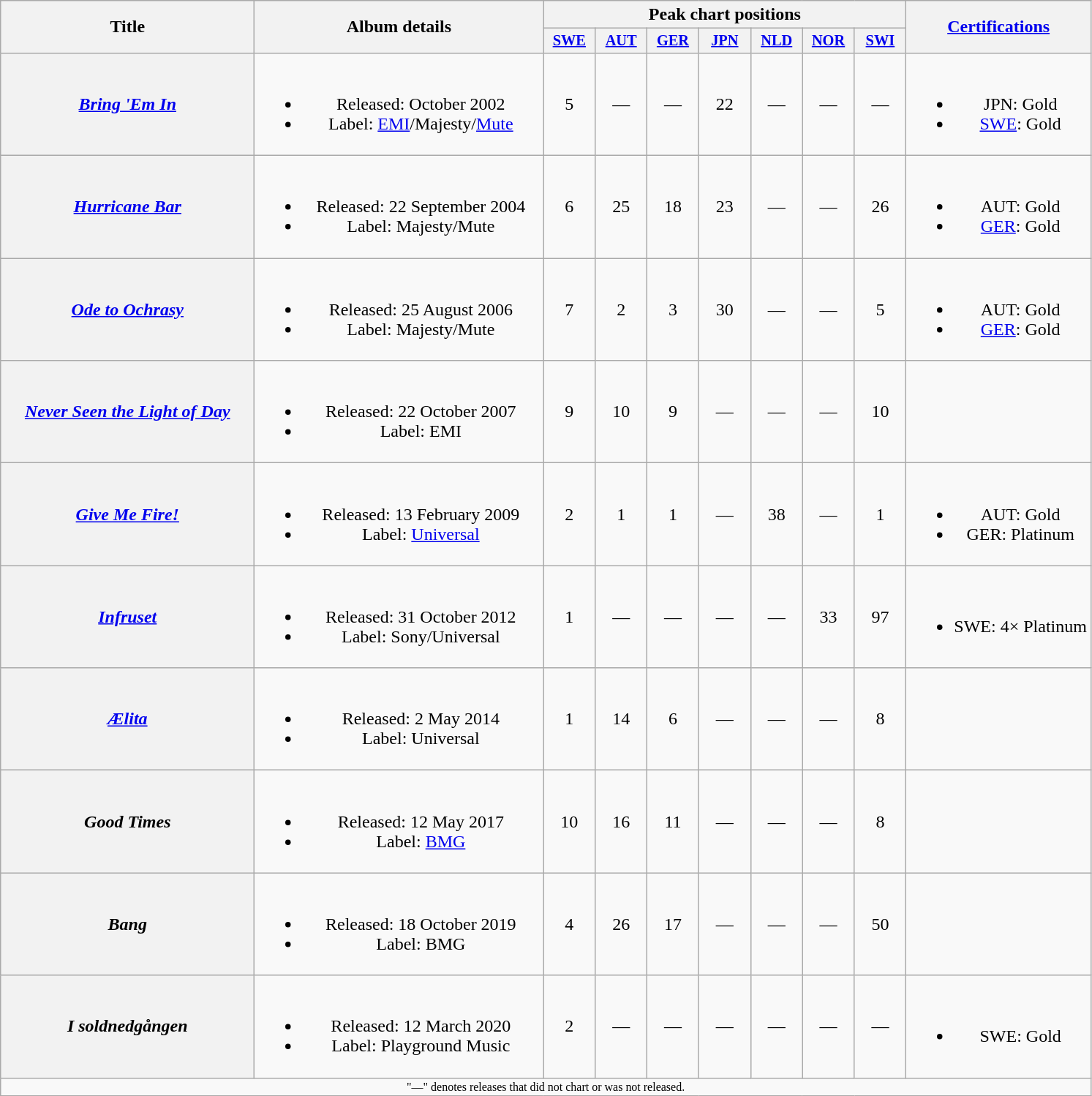<table class="wikitable plainrowheaders" style="text-align:center;" border="1">
<tr>
<th scope="col" rowspan="2" style="width:14em;">Title</th>
<th scope="col" rowspan="2" style="width:16em;">Album details</th>
<th scope="col" colspan="7">Peak chart positions</th>
<th scope="col" rowspan="2"><a href='#'>Certifications</a></th>
</tr>
<tr>
<th scope="col" style="width:3em;font-size:85%;"><a href='#'>SWE</a><br></th>
<th scope="col" style="width:3em;font-size:85%;"><a href='#'>AUT</a><br></th>
<th scope="col" style="width:3em;font-size:85%;"><a href='#'>GER</a><br></th>
<th scope="col" style="width:3em;font-size:85%;"><a href='#'>JPN</a><br></th>
<th scope="col" style="width:3em;font-size:85%;"><a href='#'>NLD</a><br></th>
<th scope="col" style="width:3em;font-size:85%;"><a href='#'>NOR</a><br></th>
<th scope="col" style="width:3em;font-size:85%;"><a href='#'>SWI</a><br></th>
</tr>
<tr>
<th scope="row"><em><a href='#'>Bring 'Em In</a></em></th>
<td><br><ul><li>Released: October 2002</li><li>Label: <a href='#'>EMI</a>/Majesty/<a href='#'>Mute</a></li></ul></td>
<td>5</td>
<td>—</td>
<td>—</td>
<td>22</td>
<td>—</td>
<td>—</td>
<td>—</td>
<td><br><ul><li>JPN: Gold</li><li><a href='#'>SWE</a>: Gold</li></ul></td>
</tr>
<tr>
<th scope="row"><em><a href='#'>Hurricane Bar</a></em></th>
<td><br><ul><li>Released: 22 September 2004</li><li>Label: Majesty/Mute</li></ul></td>
<td>6</td>
<td>25</td>
<td>18</td>
<td>23</td>
<td>—</td>
<td>—</td>
<td>26</td>
<td><br><ul><li>AUT: Gold</li><li><a href='#'>GER</a>: Gold</li></ul></td>
</tr>
<tr>
<th scope="row"><em><a href='#'>Ode to Ochrasy</a></em></th>
<td><br><ul><li>Released: 25 August 2006</li><li>Label: Majesty/Mute</li></ul></td>
<td>7</td>
<td>2</td>
<td>3</td>
<td>30</td>
<td>—</td>
<td>—</td>
<td>5</td>
<td><br><ul><li>AUT: Gold</li><li><a href='#'>GER</a>: Gold</li></ul></td>
</tr>
<tr>
<th scope="row"><em><a href='#'>Never Seen the Light of Day</a></em></th>
<td><br><ul><li>Released: 22 October 2007</li><li>Label: EMI</li></ul></td>
<td>9</td>
<td>10</td>
<td>9</td>
<td>—</td>
<td>—</td>
<td>—</td>
<td>10</td>
<td></td>
</tr>
<tr>
<th scope="row"><em><a href='#'>Give Me Fire!</a></em></th>
<td><br><ul><li>Released: 13 February 2009</li><li>Label: <a href='#'>Universal</a></li></ul></td>
<td>2</td>
<td>1</td>
<td>1</td>
<td>—</td>
<td>38</td>
<td>—</td>
<td>1</td>
<td><br><ul><li>AUT: Gold</li><li>GER: Platinum</li></ul></td>
</tr>
<tr>
<th scope="row"><em><a href='#'>Infruset</a></em></th>
<td><br><ul><li>Released: 31 October 2012</li><li>Label: Sony/Universal</li></ul></td>
<td>1</td>
<td>—</td>
<td>—</td>
<td>—</td>
<td>—</td>
<td>33</td>
<td>97</td>
<td><br><ul><li>SWE: 4× Platinum</li></ul></td>
</tr>
<tr>
<th scope="row"><em><a href='#'>Ælita</a></em></th>
<td><br><ul><li>Released: 2 May 2014</li><li>Label: Universal</li></ul></td>
<td>1</td>
<td>14</td>
<td>6</td>
<td>—</td>
<td>—</td>
<td>—</td>
<td>8</td>
<td></td>
</tr>
<tr>
<th scope="row"><em>Good Times</em></th>
<td><br><ul><li>Released: 12 May 2017</li><li>Label: <a href='#'>BMG</a></li></ul></td>
<td>10</td>
<td>16</td>
<td>11</td>
<td>—</td>
<td>—</td>
<td>—</td>
<td>8</td>
<td></td>
</tr>
<tr>
<th scope="row"><em>Bang</em></th>
<td><br><ul><li>Released: 18 October 2019</li><li>Label: BMG</li></ul></td>
<td>4</td>
<td>26</td>
<td>17</td>
<td>—</td>
<td>—</td>
<td>—</td>
<td>50</td>
<td></td>
</tr>
<tr>
<th scope="row"><em>I soldnedgången</em></th>
<td><br><ul><li>Released: 12 March 2020</li><li>Label: Playground Music</li></ul></td>
<td>2</td>
<td>—</td>
<td>—</td>
<td>—</td>
<td>—</td>
<td>—</td>
<td>—</td>
<td><br><ul><li>SWE: Gold</li></ul></td>
</tr>
<tr>
<td colspan="23" style="text-align:center; font-size:8pt;">"—" denotes releases that did not chart or was not released.</td>
</tr>
</table>
